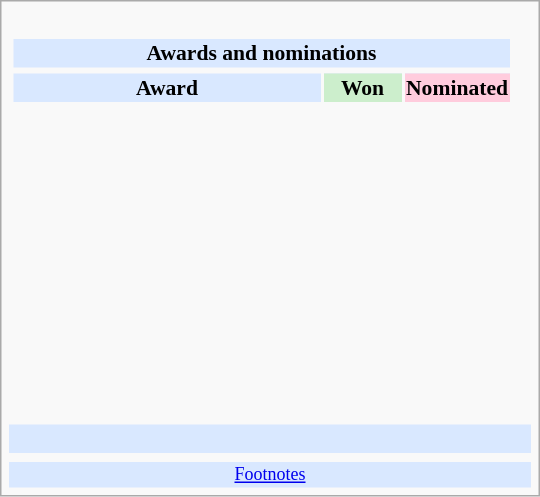<table class="infobox" style="width: 25em; text-align: left; font-size: 90%; vertical-align: middle;">
<tr>
<td colspan="3" style="text-align:center;"><br><table class="collapsible collapsed" width=100%>
<tr>
<th colspan=3 style="background-color: #D9E8FF; text-align: center;">Awards and nominations</th>
</tr>
<tr>
</tr>
<tr bgcolor=#D9E8FF>
<td style="text-align:center;"><strong>Award</strong></td>
<td style="text-align:center; background: #cceecc; text-size:0.9em" width=50><strong>Won</strong></td>
<td style="text-align:center; background: #ffccdd; text-size:0.9em" width=50><strong>Nominated</strong></td>
</tr>
<tr>
<td align="center"><br></td>
<td></td>
<td></td>
</tr>
<tr>
<td align="center"><br></td>
<td></td>
<td></td>
</tr>
<tr>
<td align="center"><br></td>
<td></td>
<td></td>
</tr>
<tr>
<td align="center"><br></td>
<td></td>
<td></td>
</tr>
<tr>
<td align="center"><br></td>
<td></td>
<td></td>
</tr>
<tr>
<td align="center"><br></td>
<td></td>
<td></td>
</tr>
<tr>
<td align="center"><br></td>
<td></td>
<td></td>
</tr>
<tr>
<td align="center"><br></td>
<td></td>
<td></td>
</tr>
<tr>
<td align="center"><br></td>
<td></td>
<td></td>
</tr>
<tr>
<td align="center"><br></td>
<td></td>
<td></td>
<td></td>
</tr>
</table>
</td>
</tr>
<tr bgcolor=#D9E8FF>
<td align="center" colspan="3"><br></td>
</tr>
<tr>
<td></td>
<td></td>
<td></td>
</tr>
<tr bgcolor=#D9E8FF>
<td colspan="3" style="font-size: smaller; text-align:center;"><a href='#'>Footnotes</a></td>
</tr>
</table>
